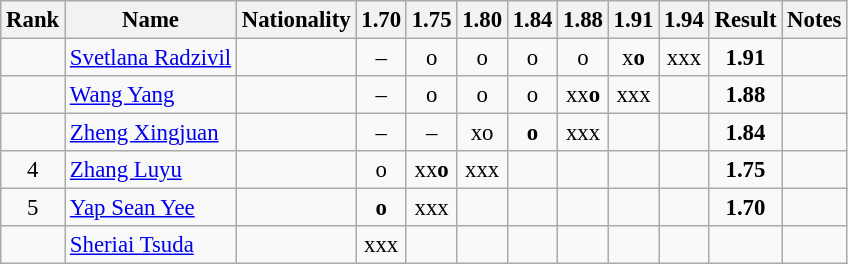<table class="wikitable sortable" style="text-align:center;font-size:95%">
<tr>
<th>Rank</th>
<th>Name</th>
<th>Nationality</th>
<th>1.70</th>
<th>1.75</th>
<th>1.80</th>
<th>1.84</th>
<th>1.88</th>
<th>1.91</th>
<th>1.94</th>
<th>Result</th>
<th>Notes</th>
</tr>
<tr>
<td></td>
<td align=left><a href='#'>Svetlana Radzivil</a></td>
<td align=left></td>
<td>–</td>
<td>o</td>
<td>o</td>
<td>o</td>
<td>o</td>
<td>x<strong>o</strong></td>
<td>xxx</td>
<td><strong>1.91</strong></td>
<td></td>
</tr>
<tr>
<td></td>
<td align=left><a href='#'>Wang Yang</a></td>
<td align=left></td>
<td>–</td>
<td>o</td>
<td>o</td>
<td>o</td>
<td>xx<strong>o</strong></td>
<td>xxx</td>
<td></td>
<td><strong>1.88</strong></td>
<td></td>
</tr>
<tr>
<td></td>
<td align=left><a href='#'>Zheng Xingjuan</a></td>
<td align=left></td>
<td>–</td>
<td>–</td>
<td>xo</td>
<td><strong>o</strong></td>
<td>xxx</td>
<td></td>
<td></td>
<td><strong>1.84</strong></td>
<td></td>
</tr>
<tr>
<td>4</td>
<td align=left><a href='#'>Zhang Luyu</a></td>
<td align=left></td>
<td>o</td>
<td>xx<strong>o</strong></td>
<td>xxx</td>
<td></td>
<td></td>
<td></td>
<td></td>
<td><strong>1.75</strong></td>
<td></td>
</tr>
<tr>
<td>5</td>
<td align=left><a href='#'>Yap Sean Yee</a></td>
<td align=left></td>
<td><strong>o</strong></td>
<td>xxx</td>
<td></td>
<td></td>
<td></td>
<td></td>
<td></td>
<td><strong>1.70</strong></td>
<td></td>
</tr>
<tr>
<td></td>
<td align=left><a href='#'>Sheriai Tsuda</a></td>
<td align=left></td>
<td>xxx</td>
<td></td>
<td></td>
<td></td>
<td></td>
<td></td>
<td></td>
<td><strong></strong></td>
<td></td>
</tr>
</table>
